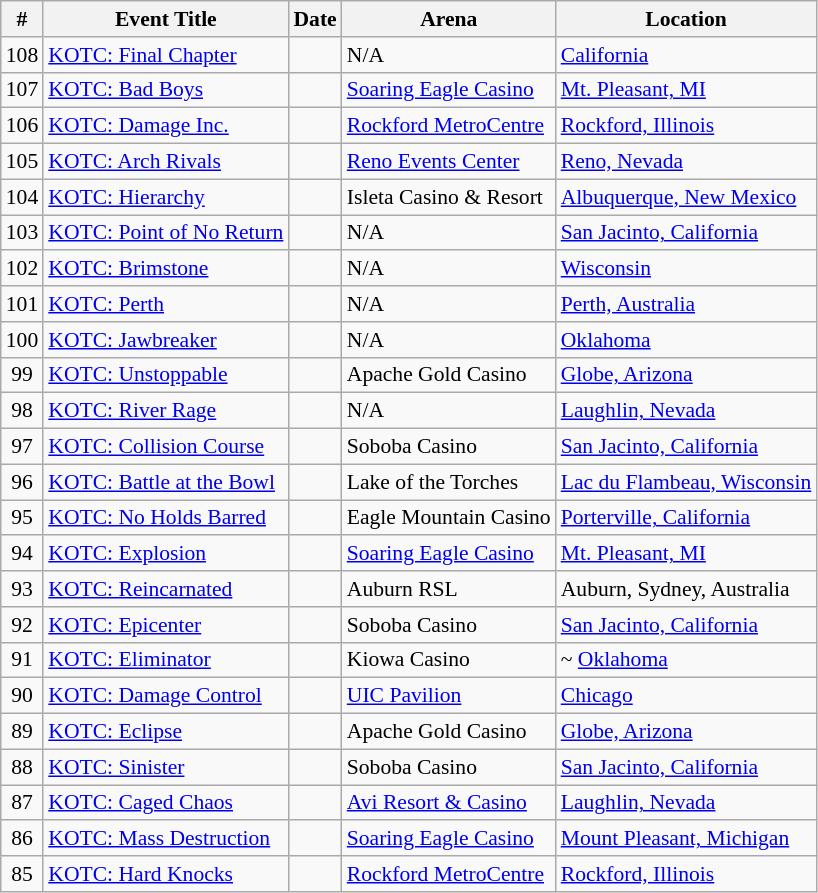<table class="sortable wikitable succession-box" style="font-size:90%;">
<tr>
<th scope="col">#</th>
<th scope="col">Event Title</th>
<th scope="col">Date</th>
<th scope="col">Arena</th>
<th scope="col">Location</th>
</tr>
<tr>
<td align=center>108</td>
<td><a href='#'>KOTC: Final Chapter</a></td>
<td></td>
<td>N/A</td>
<td><a href='#'>California</a></td>
</tr>
<tr>
<td align=center>107</td>
<td><a href='#'>KOTC: Bad Boys</a></td>
<td></td>
<td><a href='#'>Soaring Eagle Casino</a></td>
<td><a href='#'>Mt. Pleasant, MI</a></td>
</tr>
<tr>
<td align=center>106</td>
<td><a href='#'>KOTC: Damage Inc.</a></td>
<td></td>
<td><a href='#'>Rockford MetroCentre</a></td>
<td><a href='#'>Rockford, Illinois</a></td>
</tr>
<tr>
<td align=center>105</td>
<td><a href='#'>KOTC: Arch Rivals</a></td>
<td></td>
<td><a href='#'>Reno Events Center</a></td>
<td><a href='#'>Reno, Nevada</a></td>
</tr>
<tr>
<td align=center>104</td>
<td><a href='#'>KOTC: Hierarchy</a></td>
<td></td>
<td>Isleta Casino & Resort</td>
<td><a href='#'>Albuquerque, New Mexico</a></td>
</tr>
<tr>
<td align=center>103</td>
<td><a href='#'>KOTC: Point of No Return</a></td>
<td></td>
<td>N/A</td>
<td><a href='#'>San Jacinto, California</a></td>
</tr>
<tr>
<td align=center>102</td>
<td><a href='#'>KOTC: Brimstone</a></td>
<td></td>
<td>N/A</td>
<td><a href='#'>Wisconsin</a></td>
</tr>
<tr>
<td align=center>101</td>
<td><a href='#'>KOTC: Perth</a></td>
<td></td>
<td>N/A</td>
<td><a href='#'>Perth, Australia</a></td>
</tr>
<tr>
<td align=center>100</td>
<td><a href='#'>KOTC: Jawbreaker</a></td>
<td></td>
<td>N/A</td>
<td><a href='#'>Oklahoma</a></td>
</tr>
<tr>
<td align=center>99</td>
<td><a href='#'>KOTC: Unstoppable</a></td>
<td></td>
<td>Apache Gold Casino</td>
<td><a href='#'>Globe, Arizona</a></td>
</tr>
<tr>
<td align=center>98</td>
<td><a href='#'>KOTC: River Rage</a></td>
<td></td>
<td>N/A</td>
<td><a href='#'>Laughlin, Nevada</a></td>
</tr>
<tr>
<td align=center>97</td>
<td><a href='#'>KOTC: Collision Course</a></td>
<td></td>
<td>Soboba Casino</td>
<td><a href='#'>San Jacinto, California</a></td>
</tr>
<tr>
<td align=center>96</td>
<td><a href='#'>KOTC: Battle at the Bowl</a></td>
<td></td>
<td>Lake of the Torches</td>
<td><a href='#'>Lac du Flambeau, Wisconsin</a></td>
</tr>
<tr>
<td align=center>95</td>
<td><a href='#'>KOTC: No Holds Barred</a></td>
<td></td>
<td>Eagle Mountain Casino</td>
<td><a href='#'>Porterville, California</a></td>
</tr>
<tr>
<td align=center>94</td>
<td><a href='#'>KOTC: Explosion</a></td>
<td></td>
<td><a href='#'>Soaring Eagle Casino</a></td>
<td><a href='#'>Mt. Pleasant, MI</a></td>
</tr>
<tr>
<td align=center>93</td>
<td><a href='#'>KOTC: Reincarnated</a></td>
<td></td>
<td>Auburn RSL</td>
<td>Auburn, Sydney, Australia</td>
</tr>
<tr>
<td align=center>92</td>
<td><a href='#'>KOTC: Epicenter</a></td>
<td></td>
<td>Soboba Casino</td>
<td><a href='#'>San Jacinto, California</a></td>
</tr>
<tr>
<td align=center>91</td>
<td><a href='#'>KOTC: Eliminator</a></td>
<td></td>
<td>Kiowa Casino</td>
<td>~ <a href='#'>Oklahoma</a></td>
</tr>
<tr>
<td align=center>90</td>
<td><a href='#'>KOTC: Damage Control</a></td>
<td></td>
<td><a href='#'>UIC Pavilion</a></td>
<td><a href='#'>Chicago</a></td>
</tr>
<tr>
<td align=center>89</td>
<td><a href='#'>KOTC: Eclipse</a></td>
<td></td>
<td>Apache Gold Casino</td>
<td><a href='#'>Globe, Arizona</a></td>
</tr>
<tr>
<td align=center>88</td>
<td><a href='#'>KOTC: Sinister</a></td>
<td></td>
<td>Soboba Casino</td>
<td><a href='#'>San Jacinto, California</a></td>
</tr>
<tr>
<td align=center>87</td>
<td><a href='#'>KOTC: Caged Chaos</a></td>
<td></td>
<td><a href='#'>Avi Resort & Casino</a></td>
<td><a href='#'>Laughlin, Nevada</a></td>
</tr>
<tr>
<td align=center>86</td>
<td><a href='#'>KOTC: Mass Destruction</a></td>
<td></td>
<td><a href='#'>Soaring Eagle Casino</a></td>
<td><a href='#'>Mount Pleasant, Michigan</a></td>
</tr>
<tr>
<td align=center>85</td>
<td><a href='#'>KOTC: Hard Knocks</a></td>
<td></td>
<td><a href='#'>Rockford MetroCentre</a></td>
<td><a href='#'>Rockford, Illinois</a></td>
</tr>
</table>
